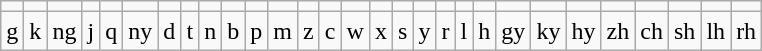<table class="wikitable">
<tr>
<td><big></big></td>
<td><big></big></td>
<td><big></big></td>
<td><big></big></td>
<td><big></big></td>
<td><big></big></td>
<td><big></big></td>
<td><big></big></td>
<td><big></big></td>
<td><big></big></td>
<td><big></big></td>
<td><big></big></td>
<td><big></big></td>
<td><big></big></td>
<td><big></big></td>
<td><big></big></td>
<td><big></big></td>
<td><big></big></td>
<td><big></big></td>
<td><big></big></td>
<td><big></big></td>
<td><big></big></td>
<td><big></big></td>
<td><big></big></td>
<td><big></big></td>
<td><big></big></td>
<td><big></big></td>
<td><big></big></td>
<td><big></big></td>
</tr>
<tr>
<td>g</td>
<td>k</td>
<td>ng</td>
<td>j</td>
<td>q</td>
<td>ny</td>
<td>d</td>
<td>t</td>
<td>n</td>
<td>b</td>
<td>p</td>
<td>m</td>
<td>z</td>
<td>c</td>
<td>w</td>
<td>x</td>
<td>s</td>
<td>y</td>
<td>r</td>
<td>l</td>
<td>h</td>
<td>gy</td>
<td>ky</td>
<td>hy</td>
<td>zh</td>
<td>ch</td>
<td>sh</td>
<td>lh</td>
<td>rh</td>
</tr>
</table>
